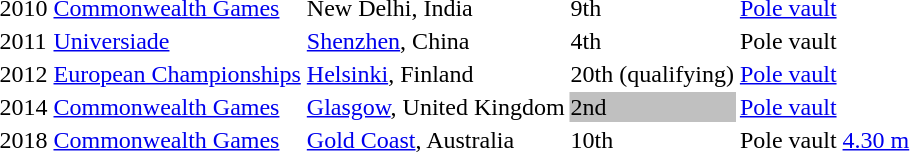<table>
<tr>
<td>2010</td>
<td><a href='#'>Commonwealth Games</a></td>
<td>New Delhi, India</td>
<td>9th</td>
<td><a href='#'>Pole vault</a></td>
</tr>
<tr>
<td>2011</td>
<td><a href='#'>Universiade</a></td>
<td><a href='#'>Shenzhen</a>, China</td>
<td>4th</td>
<td>Pole vault</td>
</tr>
<tr>
<td>2012</td>
<td><a href='#'>European Championships</a></td>
<td><a href='#'>Helsinki</a>, Finland</td>
<td>20th (qualifying)</td>
<td><a href='#'>Pole vault</a></td>
</tr>
<tr>
<td>2014</td>
<td><a href='#'>Commonwealth Games</a></td>
<td><a href='#'>Glasgow</a>, United Kingdom</td>
<td bgcolor=silver>2nd</td>
<td><a href='#'>Pole vault</a></td>
</tr>
<tr>
<td>2018</td>
<td><a href='#'>Commonwealth Games</a></td>
<td><a href='#'>Gold Coast</a>, Australia</td>
<td>10th</td>
<td>Pole vault</td>
<td><a href='#'>4.30 m</a></td>
</tr>
</table>
